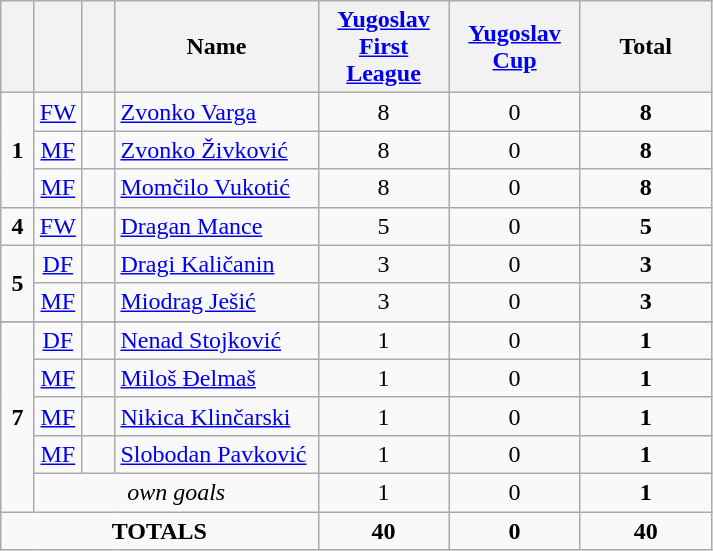<table class="wikitable" style="text-align:center">
<tr>
<th width=15></th>
<th width=15></th>
<th width=15></th>
<th width=128>Name</th>
<th width=80><strong><a href='#'>Yugoslav First League</a></strong></th>
<th width=80><strong><a href='#'>Yugoslav Cup</a></strong></th>
<th width=80><strong>Total</strong></th>
</tr>
<tr>
<td rowspan=3><strong>1</strong></td>
<td><a href='#'>FW</a></td>
<td></td>
<td align=left><a href='#'>Zvonko Varga</a></td>
<td>8</td>
<td>0</td>
<td><strong>8</strong></td>
</tr>
<tr>
<td><a href='#'>MF</a></td>
<td></td>
<td align=left><a href='#'>Zvonko Živković</a></td>
<td>8</td>
<td>0</td>
<td><strong>8</strong></td>
</tr>
<tr>
<td><a href='#'>MF</a></td>
<td></td>
<td align=left><a href='#'>Momčilo Vukotić</a></td>
<td>8</td>
<td>0</td>
<td><strong>8</strong></td>
</tr>
<tr>
<td><strong>4</strong></td>
<td><a href='#'>FW</a></td>
<td></td>
<td align=left><a href='#'>Dragan Mance</a></td>
<td>5</td>
<td>0</td>
<td><strong>5</strong></td>
</tr>
<tr>
<td rowspan=2><strong>5</strong></td>
<td><a href='#'>DF</a></td>
<td></td>
<td align=left><a href='#'>Dragi Kaličanin</a></td>
<td>3</td>
<td>0</td>
<td><strong>3</strong></td>
</tr>
<tr>
<td><a href='#'>MF</a></td>
<td></td>
<td align=left><a href='#'>Miodrag Ješić</a></td>
<td>3</td>
<td>0</td>
<td><strong>3</strong></td>
</tr>
<tr>
</tr>
<tr>
<td rowspan=5><strong>7</strong></td>
<td><a href='#'>DF</a></td>
<td></td>
<td align=left><a href='#'>Nenad Stojković</a></td>
<td>1</td>
<td>0</td>
<td><strong>1</strong></td>
</tr>
<tr>
<td><a href='#'>MF</a></td>
<td></td>
<td align=left><a href='#'>Miloš Đelmaš</a></td>
<td>1</td>
<td>0</td>
<td><strong>1</strong></td>
</tr>
<tr>
<td><a href='#'>MF</a></td>
<td></td>
<td align=left><a href='#'>Nikica Klinčarski</a></td>
<td>1</td>
<td>0</td>
<td><strong>1</strong></td>
</tr>
<tr>
<td><a href='#'>MF</a></td>
<td></td>
<td align=left><a href='#'>Slobodan Pavković</a></td>
<td>1</td>
<td>0</td>
<td><strong>1</strong></td>
</tr>
<tr>
<td colspan=3><em>own goals</em></td>
<td>1</td>
<td>0</td>
<td><strong>1</strong></td>
</tr>
<tr>
<td colspan=4><strong>TOTALS</strong></td>
<td><strong>40</strong></td>
<td><strong>0</strong></td>
<td><strong>40</strong></td>
</tr>
</table>
